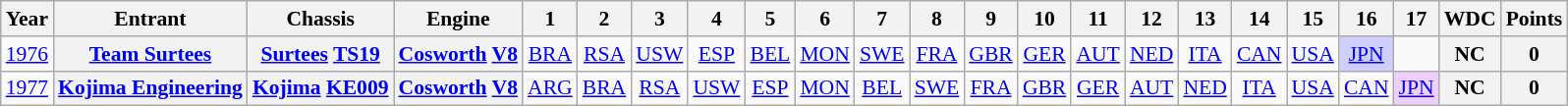<table class="wikitable" style="text-align:center; font-size:90%">
<tr>
<th>Year</th>
<th>Entrant</th>
<th>Chassis</th>
<th>Engine</th>
<th>1</th>
<th>2</th>
<th>3</th>
<th>4</th>
<th>5</th>
<th>6</th>
<th>7</th>
<th>8</th>
<th>9</th>
<th>10</th>
<th>11</th>
<th>12</th>
<th>13</th>
<th>14</th>
<th>15</th>
<th>16</th>
<th>17</th>
<th>WDC</th>
<th>Points</th>
</tr>
<tr>
<td><a href='#'>1976</a></td>
<th><a href='#'>Team Surtees</a></th>
<th><a href='#'>Surtees</a> <a href='#'>TS19</a></th>
<th><a href='#'>Cosworth</a> <a href='#'>V8</a></th>
<td><a href='#'>BRA</a></td>
<td><a href='#'>RSA</a></td>
<td><a href='#'>USW</a></td>
<td><a href='#'>ESP</a></td>
<td><a href='#'>BEL</a></td>
<td><a href='#'>MON</a></td>
<td><a href='#'>SWE</a></td>
<td><a href='#'>FRA</a></td>
<td><a href='#'>GBR</a></td>
<td><a href='#'>GER</a></td>
<td><a href='#'>AUT</a></td>
<td><a href='#'>NED</a></td>
<td><a href='#'>ITA</a></td>
<td><a href='#'>CAN</a></td>
<td><a href='#'>USA</a></td>
<td style="background:#CFCFFF;"><a href='#'>JPN</a><br></td>
<td></td>
<th>NC</th>
<th>0</th>
</tr>
<tr>
<td><a href='#'>1977</a></td>
<th><a href='#'>Kojima Engineering</a></th>
<th><a href='#'>Kojima</a> <a href='#'>KE009</a></th>
<th><a href='#'>Cosworth</a> <a href='#'>V8</a></th>
<td><a href='#'>ARG</a></td>
<td><a href='#'>BRA</a></td>
<td><a href='#'>RSA</a></td>
<td><a href='#'>USW</a></td>
<td><a href='#'>ESP</a></td>
<td><a href='#'>MON</a></td>
<td><a href='#'>BEL</a></td>
<td><a href='#'>SWE</a></td>
<td><a href='#'>FRA</a></td>
<td><a href='#'>GBR</a></td>
<td><a href='#'>GER</a></td>
<td><a href='#'>AUT</a></td>
<td><a href='#'>NED</a></td>
<td><a href='#'>ITA</a></td>
<td><a href='#'>USA</a></td>
<td><a href='#'>CAN</a></td>
<td style="background:#EFCFFF;"><a href='#'>JPN</a><br></td>
<th>NC</th>
<th>0</th>
</tr>
</table>
